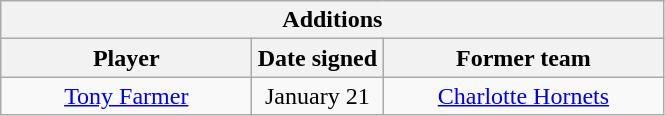<table class="wikitable" style="text-align:center">
<tr>
<th colspan=3>Additions</th>
</tr>
<tr>
<th style="width:160px">Player</th>
<th style="width:80px">Date signed</th>
<th style="width:180px">Former team</th>
</tr>
<tr>
<td><a href='#'>Tony Farmer</a></td>
<td>January 21</td>
<td><a href='#'>Charlotte Hornets</a></td>
</tr>
</table>
